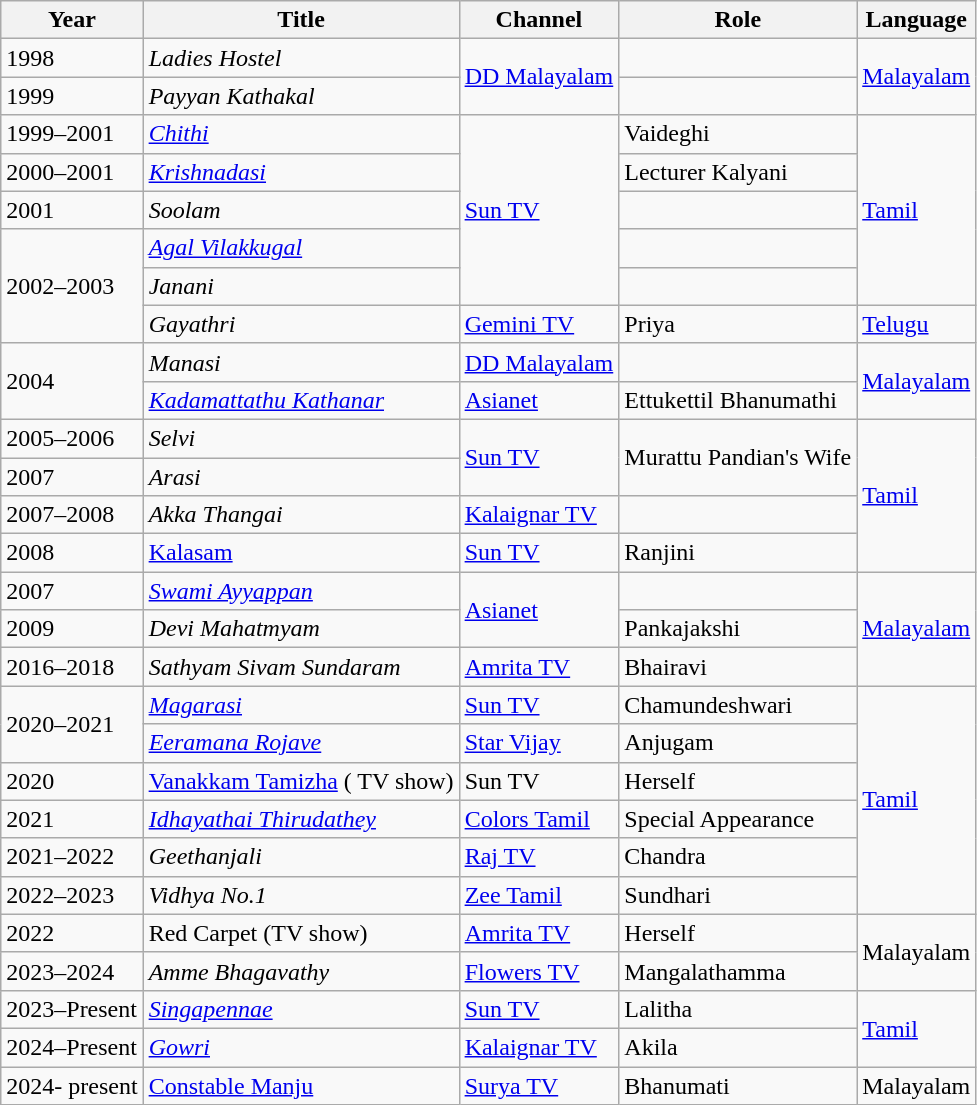<table class="wikitable sortable">
<tr>
<th>Year</th>
<th>Title</th>
<th>Channel</th>
<th>Role</th>
<th>Language</th>
</tr>
<tr>
<td>1998</td>
<td><em>Ladies Hostel</em></td>
<td rowspan=2><a href='#'>DD Malayalam</a></td>
<td></td>
<td rowspan=2><a href='#'>Malayalam</a></td>
</tr>
<tr>
<td>1999</td>
<td><em>Payyan Kathakal</em></td>
</tr>
<tr>
<td>1999–2001</td>
<td><em><a href='#'>Chithi</a></em></td>
<td rowspan=5><a href='#'>Sun TV</a></td>
<td>Vaideghi</td>
<td rowspan=5><a href='#'>Tamil</a></td>
</tr>
<tr>
<td>2000–2001</td>
<td><em><a href='#'>Krishnadasi</a></em></td>
<td>Lecturer Kalyani</td>
</tr>
<tr>
<td>2001</td>
<td><em>Soolam</em></td>
<td></td>
</tr>
<tr>
<td rowspan=3>2002–2003</td>
<td><em><a href='#'>Agal Vilakkugal</a></em></td>
<td></td>
</tr>
<tr>
<td><em>Janani</em></td>
<td></td>
</tr>
<tr>
<td><em>Gayathri</em></td>
<td><a href='#'>Gemini TV</a></td>
<td>Priya</td>
<td><a href='#'>Telugu</a></td>
</tr>
<tr>
<td rowspan="2">2004</td>
<td><em>Manasi</em></td>
<td><a href='#'>DD Malayalam</a></td>
<td></td>
<td rowspan=2><a href='#'>Malayalam</a></td>
</tr>
<tr>
<td><em><a href='#'>Kadamattathu Kathanar</a></em></td>
<td><a href='#'>Asianet</a></td>
<td>Ettukettil Bhanumathi</td>
</tr>
<tr>
<td>2005–2006</td>
<td><em>Selvi</em></td>
<td rowspan=2><a href='#'>Sun TV</a></td>
<td rowspan=2>Murattu Pandian's Wife</td>
<td rowspan=4><a href='#'>Tamil</a></td>
</tr>
<tr>
<td>2007</td>
<td><em>Arasi</em></td>
</tr>
<tr>
<td>2007–2008</td>
<td><em>Akka Thangai</em></td>
<td><a href='#'>Kalaignar TV</a></td>
<td></td>
</tr>
<tr>
<td>2008</td>
<td><a href='#'>Kalasam</a></td>
<td><a href='#'>Sun TV</a></td>
<td>Ranjini</td>
</tr>
<tr>
<td>2007</td>
<td><em><a href='#'>Swami Ayyappan</a></em></td>
<td rowspan=2><a href='#'>Asianet</a></td>
<td></td>
<td rowspan=3><a href='#'>Malayalam</a></td>
</tr>
<tr>
<td>2009</td>
<td><em>Devi Mahatmyam</em></td>
<td>Pankajakshi</td>
</tr>
<tr>
<td>2016–2018</td>
<td><em>Sathyam Sivam Sundaram</em></td>
<td><a href='#'>Amrita TV</a></td>
<td>Bhairavi</td>
</tr>
<tr>
<td rowspan="2">2020–2021</td>
<td><em><a href='#'>Magarasi</a> </em></td>
<td><a href='#'>Sun TV</a></td>
<td>Chamundeshwari</td>
<td rowspan=6><a href='#'>Tamil</a></td>
</tr>
<tr>
<td><em><a href='#'>Eeramana Rojave</a> </em></td>
<td><a href='#'>Star Vijay</a></td>
<td>Anjugam</td>
</tr>
<tr>
<td>2020</td>
<td><a href='#'>Vanakkam Tamizha</a> ( TV show)</td>
<td>Sun TV</td>
<td>Herself</td>
</tr>
<tr>
<td>2021</td>
<td><em><a href='#'>Idhayathai Thirudathey</a></em></td>
<td><a href='#'>Colors Tamil</a></td>
<td>Special Appearance</td>
</tr>
<tr>
<td>2021–2022</td>
<td><em>Geethanjali</em></td>
<td><a href='#'>Raj TV</a></td>
<td>Chandra</td>
</tr>
<tr>
<td>2022–2023</td>
<td><em>Vidhya No.1</em></td>
<td><a href='#'>Zee Tamil</a></td>
<td>Sundhari</td>
</tr>
<tr>
<td>2022</td>
<td>Red Carpet (TV show)</td>
<td><a href='#'>Amrita TV</a></td>
<td>Herself</td>
<td rowspan=2>Malayalam</td>
</tr>
<tr>
<td>2023–2024</td>
<td><em>Amme Bhagavathy</em></td>
<td><a href='#'>Flowers TV</a></td>
<td>Mangalathamma</td>
</tr>
<tr>
<td>2023–Present</td>
<td><em><a href='#'>Singapennae</a></em></td>
<td><a href='#'>Sun TV</a></td>
<td>Lalitha</td>
<td rowspan=2><a href='#'>Tamil</a></td>
</tr>
<tr>
<td>2024–Present</td>
<td><em><a href='#'>Gowri</a></em></td>
<td><a href='#'>Kalaignar TV</a></td>
<td>Akila</td>
</tr>
<tr>
<td>2024- present</td>
<td><a href='#'>Constable Manju</a></td>
<td><a href='#'>Surya TV</a></td>
<td>Bhanumati</td>
<td>Malayalam</td>
</tr>
</table>
